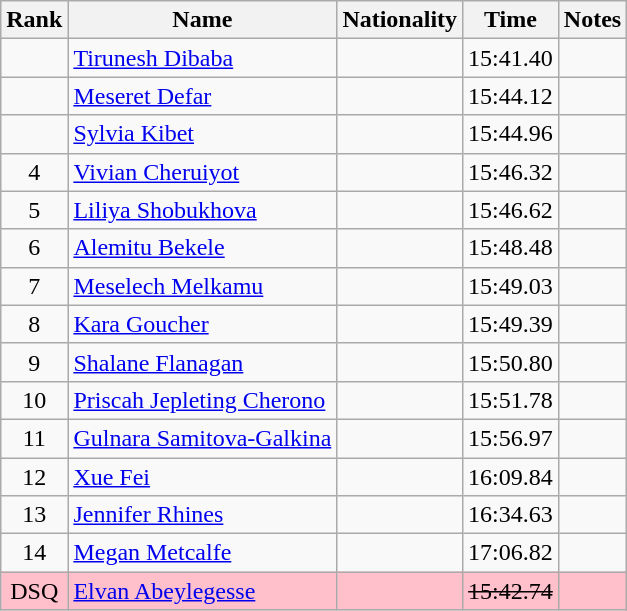<table class="wikitable sortable" style="text-align:center">
<tr>
<th>Rank</th>
<th>Name</th>
<th>Nationality</th>
<th>Time</th>
<th>Notes</th>
</tr>
<tr>
<td></td>
<td align=left><a href='#'>Tirunesh Dibaba</a></td>
<td align=left></td>
<td>15:41.40</td>
<td></td>
</tr>
<tr>
<td></td>
<td align=left><a href='#'>Meseret Defar</a></td>
<td align=left></td>
<td>15:44.12</td>
<td></td>
</tr>
<tr>
<td></td>
<td align=left><a href='#'>Sylvia Kibet</a></td>
<td align=left></td>
<td>15:44.96</td>
<td></td>
</tr>
<tr>
<td>4</td>
<td align=left><a href='#'>Vivian Cheruiyot</a></td>
<td align=left></td>
<td>15:46.32</td>
<td></td>
</tr>
<tr>
<td>5</td>
<td align=left><a href='#'>Liliya Shobukhova</a></td>
<td align=left></td>
<td>15:46.62</td>
<td></td>
</tr>
<tr>
<td>6</td>
<td align=left><a href='#'>Alemitu Bekele</a></td>
<td align=left></td>
<td>15:48.48</td>
<td></td>
</tr>
<tr>
<td>7</td>
<td align=left><a href='#'>Meselech Melkamu</a></td>
<td align=left></td>
<td>15:49.03</td>
<td></td>
</tr>
<tr>
<td>8</td>
<td align=left><a href='#'>Kara Goucher</a></td>
<td align=left></td>
<td>15:49.39</td>
<td></td>
</tr>
<tr>
<td>9</td>
<td align=left><a href='#'>Shalane Flanagan</a></td>
<td align=left></td>
<td>15:50.80</td>
<td></td>
</tr>
<tr>
<td>10</td>
<td align=left><a href='#'>Priscah Jepleting Cherono</a></td>
<td align=left></td>
<td>15:51.78</td>
<td></td>
</tr>
<tr>
<td>11</td>
<td align=left><a href='#'>Gulnara Samitova-Galkina</a></td>
<td align=left></td>
<td>15:56.97</td>
<td></td>
</tr>
<tr>
<td>12</td>
<td align=left><a href='#'>Xue Fei</a></td>
<td align=left></td>
<td>16:09.84</td>
<td></td>
</tr>
<tr>
<td>13</td>
<td align=left><a href='#'>Jennifer Rhines</a></td>
<td align=left></td>
<td>16:34.63</td>
<td></td>
</tr>
<tr>
<td>14</td>
<td align=left><a href='#'>Megan Metcalfe</a></td>
<td align=left></td>
<td>17:06.82</td>
<td></td>
</tr>
<tr bgcolor="pink">
<td>DSQ</td>
<td align=left><a href='#'>Elvan Abeylegesse</a></td>
<td align=left></td>
<td><s>15:42.74</s></td>
<td></td>
</tr>
</table>
